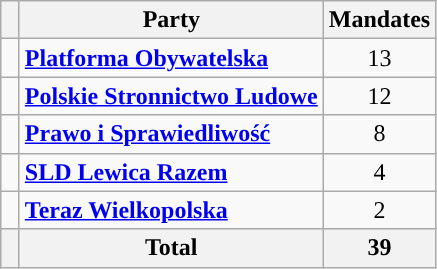<table class="wikitable">
<tr>
<th width=5></th>
<th>Party</th>
<th>Mandates</th>
</tr>
<tr>
<td style="background:"></td>
<td><strong><a href='#'>Platforma Obywatelska</a></strong></td>
<td align="center">13</td>
</tr>
<tr>
<td style="background:"></td>
<td><strong><a href='#'>Polskie Stronnictwo Ludowe</a></strong></td>
<td align="center">12</td>
</tr>
<tr>
<td style="background:"></td>
<td><strong><a href='#'>Prawo i Sprawiedliwość</a></strong></td>
<td align="center">8</td>
</tr>
<tr>
<td style="background:"></td>
<td><strong><a href='#'>SLD Lewica Razem</a></strong></td>
<td align="center">4</td>
</tr>
<tr>
<td style="background:"></td>
<td><strong><a href='#'>Teraz Wielkopolska</a></strong></td>
<td align="center">2</td>
</tr>
<tr bgcolor="#ececec">
<th></th>
<th>Total</th>
<th align="center">39</th>
</tr>
</table>
